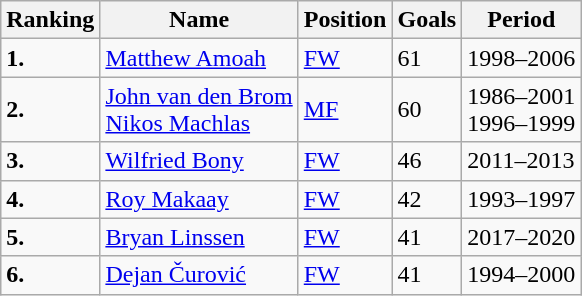<table class="wikitable">
<tr>
<th><strong>Ranking</strong></th>
<th><strong>Name</strong></th>
<th><strong>Position</strong></th>
<th><strong>Goals</strong></th>
<th><strong>Period</strong></th>
</tr>
<tr>
<td><strong>1.</strong></td>
<td> <a href='#'>Matthew Amoah</a></td>
<td><a href='#'>FW</a></td>
<td>61</td>
<td>1998–2006</td>
</tr>
<tr>
<td><strong>2.</strong></td>
<td> <a href='#'>John van den Brom</a><br> <a href='#'>Nikos Machlas</a></td>
<td><a href='#'>MF</a><br></td>
<td>60</td>
<td>1986–2001<br>1996–1999</td>
</tr>
<tr>
<td><strong>3.</strong></td>
<td> <a href='#'>Wilfried Bony</a></td>
<td><a href='#'>FW</a></td>
<td>46</td>
<td>2011–2013</td>
</tr>
<tr>
<td><strong>4.</strong></td>
<td> <a href='#'>Roy Makaay</a></td>
<td><a href='#'>FW</a></td>
<td>42</td>
<td>1993–1997</td>
</tr>
<tr>
<td><strong>5.</strong></td>
<td> <a href='#'>Bryan Linssen</a></td>
<td><a href='#'>FW</a></td>
<td>41</td>
<td>2017–2020</td>
</tr>
<tr>
<td><strong>6.</strong></td>
<td> <a href='#'>Dejan Čurović</a></td>
<td><a href='#'>FW</a></td>
<td>41</td>
<td>1994–2000</td>
</tr>
</table>
